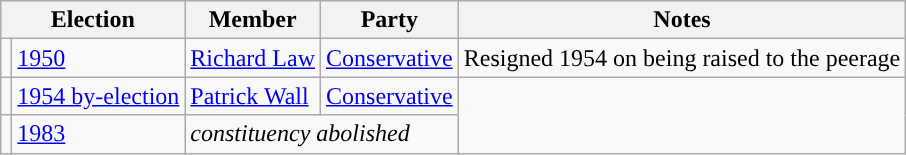<table class="wikitable">
<tr>
<th colspan="2">Election</th>
<th>Member</th>
<th>Party</th>
<th>Notes</th>
</tr>
<tr>
<td style="color:inherit;background-color: "></td>
<td><a href='#'>1950</a></td>
<td><a href='#'>Richard Law</a></td>
<td><a href='#'>Conservative</a></td>
<td>Resigned 1954 on being raised to the peerage</td>
</tr>
<tr>
<td style="color:inherit;background-color: "></td>
<td><a href='#'>1954 by-election</a></td>
<td><a href='#'>Patrick Wall</a></td>
<td><a href='#'>Conservative</a></td>
</tr>
<tr>
<td></td>
<td><a href='#'>1983</a></td>
<td colspan="2"><em>constituency abolished</em></td>
</tr>
</table>
